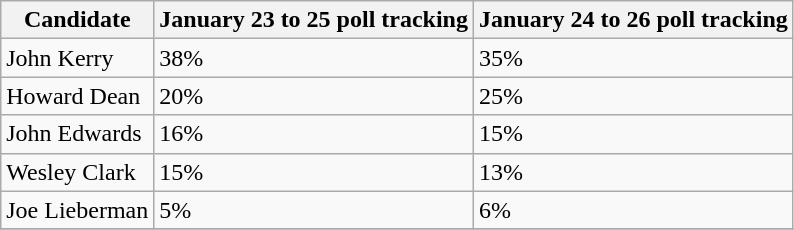<table class ="wikitable">
<tr>
<th>Candidate</th>
<th>January 23 to 25 poll tracking</th>
<th>January 24 to 26 poll tracking</th>
</tr>
<tr>
<td>John Kerry</td>
<td>38%</td>
<td>35%</td>
</tr>
<tr>
<td>Howard Dean</td>
<td>20%</td>
<td>25%</td>
</tr>
<tr>
<td>John Edwards</td>
<td>16%</td>
<td>15%</td>
</tr>
<tr>
<td>Wesley Clark</td>
<td>15%</td>
<td>13%</td>
</tr>
<tr>
<td>Joe Lieberman</td>
<td>5%</td>
<td>6%</td>
</tr>
<tr>
</tr>
</table>
